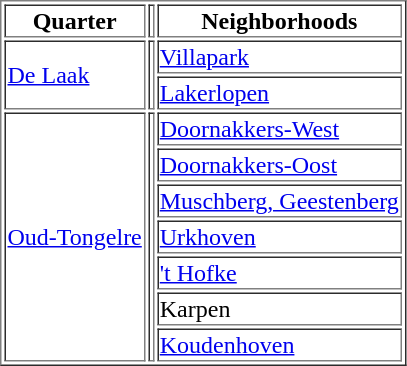<table border=1>
<tr>
<th>Quarter</th>
<th></th>
<th>Neighborhoods</th>
</tr>
<tr>
<td rowspan=2><a href='#'>De Laak</a></td>
<td rowspan=2></td>
<td><a href='#'>Villapark</a></td>
</tr>
<tr>
<td><a href='#'>Lakerlopen</a></td>
</tr>
<tr>
<td rowspan=7><a href='#'>Oud-Tongelre</a></td>
<td rowspan=7></td>
<td><a href='#'>Doornakkers-West</a></td>
</tr>
<tr>
<td><a href='#'>Doornakkers-Oost</a></td>
</tr>
<tr>
<td><a href='#'>Muschberg, Geestenberg</a></td>
</tr>
<tr>
<td><a href='#'>Urkhoven</a></td>
</tr>
<tr>
<td><a href='#'>'t Hofke</a></td>
</tr>
<tr>
<td>Karpen</td>
</tr>
<tr>
<td><a href='#'>Koudenhoven</a></td>
</tr>
</table>
